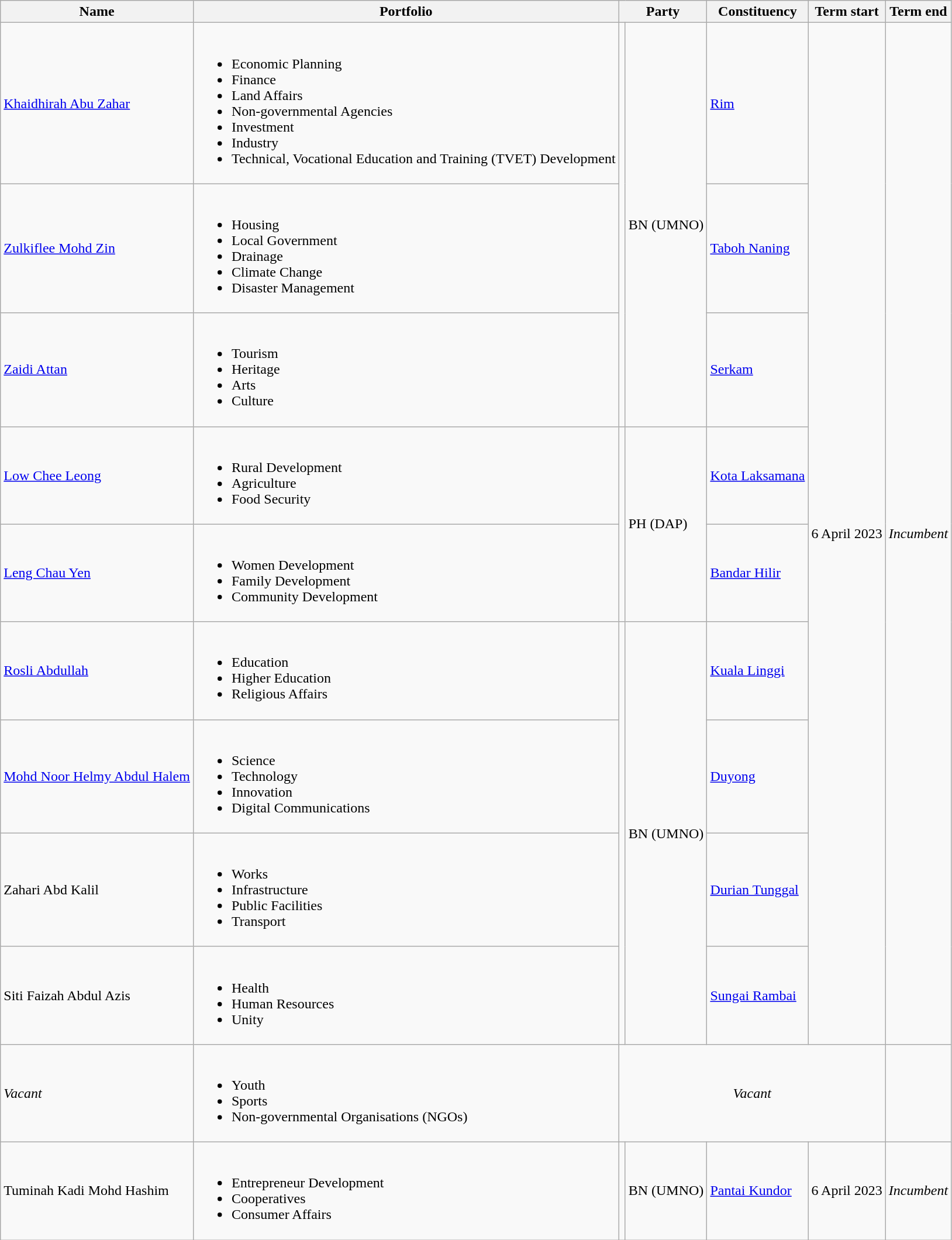<table class="wikitable">
<tr>
<th>Name</th>
<th>Portfolio</th>
<th colspan=2>Party</th>
<th>Constituency</th>
<th>Term start</th>
<th>Term end</th>
</tr>
<tr>
<td><a href='#'>Khaidhirah Abu Zahar</a></td>
<td><br><ul><li>Economic Planning</li><li>Finance</li><li>Land Affairs</li><li>Non-governmental Agencies</li><li>Investment</li><li>Industry</li><li>Technical, Vocational Education and Training (TVET) Development</li></ul></td>
<td rowspan=3 bgcolor=></td>
<td rowspan="3">BN (UMNO)</td>
<td><a href='#'>Rim</a></td>
<td rowspan="9">6 April 2023</td>
<td rowspan="9"><em>Incumbent</em></td>
</tr>
<tr>
<td><a href='#'>Zulkiflee Mohd Zin</a></td>
<td><br><ul><li>Housing</li><li>Local Government</li><li>Drainage</li><li>Climate Change</li><li>Disaster Management</li></ul></td>
<td><a href='#'>Taboh Naning</a></td>
</tr>
<tr>
<td><a href='#'>Zaidi Attan</a></td>
<td><br><ul><li>Tourism</li><li>Heritage</li><li>Arts</li><li>Culture</li></ul></td>
<td><a href='#'>Serkam</a></td>
</tr>
<tr>
<td><a href='#'>Low Chee Leong</a></td>
<td><br><ul><li>Rural Development</li><li>Agriculture</li><li>Food Security</li></ul></td>
<td rowspan=2 bgcolor=></td>
<td rowspan="2">PH (DAP)</td>
<td><a href='#'>Kota Laksamana</a></td>
</tr>
<tr>
<td><a href='#'>Leng Chau Yen</a></td>
<td><br><ul><li>Women Development</li><li>Family Development</li><li>Community Development</li></ul></td>
<td><a href='#'>Bandar Hilir</a></td>
</tr>
<tr>
<td><a href='#'>Rosli Abdullah</a></td>
<td><br><ul><li>Education</li><li>Higher Education</li><li>Religious Affairs</li></ul></td>
<td rowspan=4 bgcolor=></td>
<td rowspan="4">BN (UMNO)</td>
<td><a href='#'>Kuala Linggi</a></td>
</tr>
<tr>
<td><a href='#'>Mohd Noor Helmy Abdul Halem</a></td>
<td><br><ul><li>Science</li><li>Technology</li><li>Innovation</li><li>Digital Communications</li></ul></td>
<td><a href='#'>Duyong</a></td>
</tr>
<tr>
<td>Zahari Abd Kalil</td>
<td><br><ul><li>Works</li><li>Infrastructure</li><li>Public Facilities</li><li>Transport</li></ul></td>
<td><a href='#'>Durian Tunggal</a></td>
</tr>
<tr>
<td>Siti Faizah Abdul Azis</td>
<td><br><ul><li>Health</li><li>Human Resources</li><li>Unity</li></ul></td>
<td><a href='#'>Sungai Rambai</a></td>
</tr>
<tr>
<td><em>Vacant</em></td>
<td><br><ul><li>Youth</li><li>Sports</li><li>Non-governmental Organisations (NGOs)</li></ul></td>
<td colspan="4" align="middle"><em>Vacant</em></td>
</tr>
<tr>
<td>Tuminah Kadi Mohd Hashim</td>
<td><br><ul><li>Entrepreneur Development</li><li>Cooperatives</li><li>Consumer Affairs</li></ul></td>
<td bgcolor=></td>
<td>BN (UMNO)</td>
<td><a href='#'>Pantai Kundor</a></td>
<td>6 April 2023</td>
<td><em>Incumbent</em></td>
</tr>
</table>
